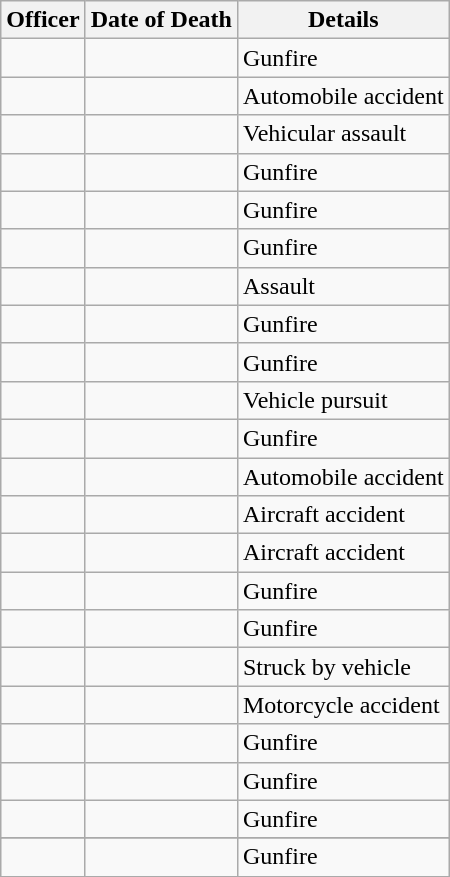<table class="wikitable">
<tr>
<th>Officer</th>
<th>Date of Death</th>
<th>Details</th>
</tr>
<tr>
<td></td>
<td></td>
<td>Gunfire</td>
</tr>
<tr>
<td></td>
<td></td>
<td>Automobile accident</td>
</tr>
<tr>
<td></td>
<td></td>
<td>Vehicular assault</td>
</tr>
<tr>
<td></td>
<td></td>
<td>Gunfire</td>
</tr>
<tr>
<td></td>
<td></td>
<td>Gunfire</td>
</tr>
<tr>
<td></td>
<td></td>
<td>Gunfire</td>
</tr>
<tr>
<td></td>
<td></td>
<td>Assault</td>
</tr>
<tr>
<td></td>
<td></td>
<td>Gunfire</td>
</tr>
<tr>
<td></td>
<td></td>
<td>Gunfire</td>
</tr>
<tr>
<td></td>
<td></td>
<td>Vehicle pursuit</td>
</tr>
<tr>
<td></td>
<td></td>
<td>Gunfire</td>
</tr>
<tr>
<td></td>
<td></td>
<td>Automobile accident</td>
</tr>
<tr>
<td></td>
<td></td>
<td>Aircraft accident</td>
</tr>
<tr>
<td></td>
<td></td>
<td>Aircraft accident</td>
</tr>
<tr>
<td></td>
<td></td>
<td>Gunfire</td>
</tr>
<tr>
<td></td>
<td></td>
<td>Gunfire</td>
</tr>
<tr>
<td></td>
<td></td>
<td>Struck by vehicle</td>
</tr>
<tr>
<td></td>
<td></td>
<td>Motorcycle accident</td>
</tr>
<tr>
<td></td>
<td></td>
<td>Gunfire</td>
</tr>
<tr>
<td></td>
<td></td>
<td>Gunfire</td>
</tr>
<tr>
<td></td>
<td></td>
<td>Gunfire</td>
</tr>
<tr>
</tr>
<tr>
<td></td>
<td></td>
<td>Gunfire</td>
</tr>
<tr>
</tr>
</table>
